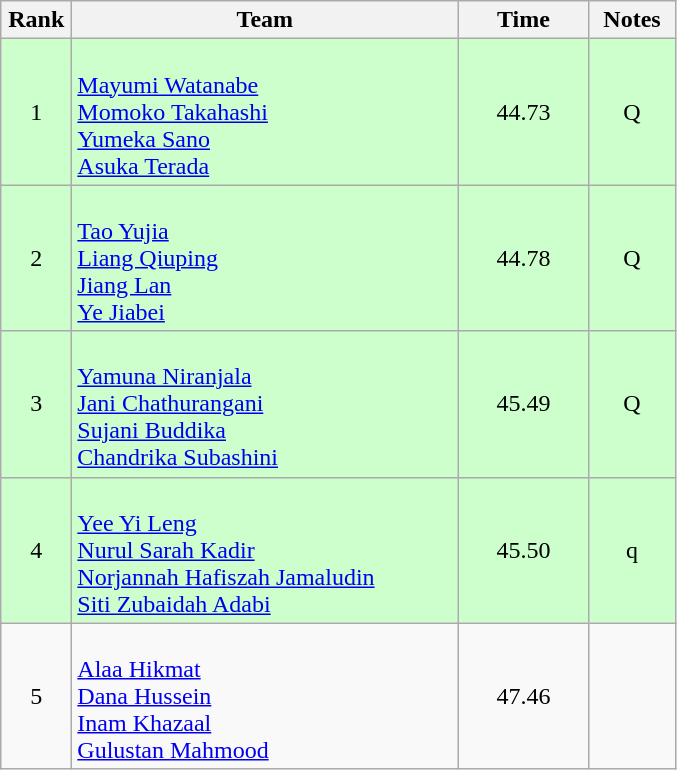<table class="wikitable" style="text-align:center">
<tr>
<th width=40>Rank</th>
<th width=250>Team</th>
<th width=80>Time</th>
<th width=50>Notes</th>
</tr>
<tr bgcolor=ccffcc>
<td>1</td>
<td align=left><br><a href='#'>Mayumi Watanabe</a><br><a href='#'>Momoko Takahashi</a><br><a href='#'>Yumeka Sano</a><br><a href='#'>Asuka Terada</a></td>
<td>44.73</td>
<td>Q</td>
</tr>
<tr bgcolor=ccffcc>
<td>2</td>
<td align=left><br><a href='#'>Tao Yujia</a><br><a href='#'>Liang Qiuping</a><br><a href='#'>Jiang Lan</a><br><a href='#'>Ye Jiabei</a></td>
<td>44.78</td>
<td>Q</td>
</tr>
<tr bgcolor=ccffcc>
<td>3</td>
<td align=left><br><a href='#'>Yamuna Niranjala</a><br><a href='#'>Jani Chathurangani</a><br><a href='#'>Sujani Buddika</a><br><a href='#'>Chandrika Subashini</a></td>
<td>45.49</td>
<td>Q</td>
</tr>
<tr bgcolor=ccffcc>
<td>4</td>
<td align=left><br><a href='#'>Yee Yi Leng</a><br><a href='#'>Nurul Sarah Kadir</a><br><a href='#'>Norjannah Hafiszah Jamaludin</a><br><a href='#'>Siti Zubaidah Adabi</a></td>
<td>45.50</td>
<td>q</td>
</tr>
<tr>
<td>5</td>
<td align=left><br><a href='#'>Alaa Hikmat</a><br><a href='#'>Dana Hussein</a><br><a href='#'>Inam Khazaal</a><br><a href='#'>Gulustan Mahmood</a></td>
<td>47.46</td>
<td></td>
</tr>
</table>
